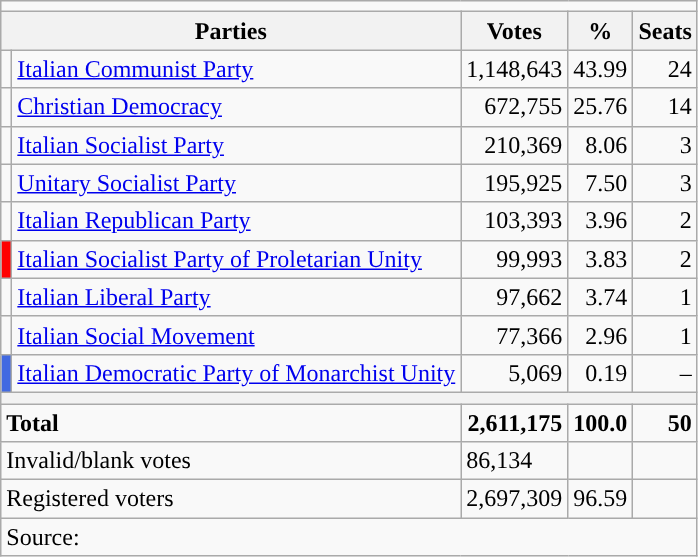<table class="wikitable" style="font-size:100%">
<tr>
<td colspan=5></td>
</tr>
<tr bgcolor="EFEFEF">
<th colspan=2>Parties</th>
<th>Votes</th>
<th>%</th>
<th>Seats</th>
</tr>
<tr>
<td style="background-color:"></td>
<td><a href='#'>Italian Communist Party</a></td>
<td align=right>1,148,643</td>
<td align=right>43.99</td>
<td align=right>24</td>
</tr>
<tr>
<td style="background-color:"></td>
<td><a href='#'>Christian Democracy</a></td>
<td align=right>672,755</td>
<td align=right>25.76</td>
<td align=right>14</td>
</tr>
<tr>
<td style="background-color:"></td>
<td><a href='#'>Italian Socialist Party</a></td>
<td align=right>210,369</td>
<td align=right>8.06</td>
<td align=right>3</td>
</tr>
<tr>
<td style="background-color:"></td>
<td><a href='#'>Unitary Socialist Party</a></td>
<td align=right>195,925</td>
<td align=right>7.50</td>
<td align=right>3</td>
</tr>
<tr>
<td style="background-color:"></td>
<td><a href='#'>Italian Republican Party</a></td>
<td align=right>103,393</td>
<td align=right>3.96</td>
<td align=right>2</td>
</tr>
<tr>
<td style="background-color:red"></td>
<td><a href='#'>Italian Socialist Party of Proletarian Unity</a></td>
<td align=right>99,993</td>
<td align=right>3.83</td>
<td align=right>2</td>
</tr>
<tr>
<td style="background-color:"></td>
<td><a href='#'>Italian Liberal Party</a></td>
<td align=right>97,662</td>
<td align=right>3.74</td>
<td align=right>1</td>
</tr>
<tr>
<td style="background-color:"></td>
<td><a href='#'>Italian Social Movement</a></td>
<td align=right>77,366</td>
<td align=right>2.96</td>
<td align=right>1</td>
</tr>
<tr>
<td style="background-color:royalblue"></td>
<td><a href='#'>Italian Democratic Party of Monarchist Unity</a></td>
<td align=right>5,069</td>
<td align=right>0.19</td>
<td align=right>–</td>
</tr>
<tr>
<th colspan="5"></th>
</tr>
<tr>
<td colspan=2><strong>Total</strong></td>
<td align=right><strong>2,611,175</strong></td>
<td align=right><strong>100.0</strong></td>
<td align=right><strong>50</strong></td>
</tr>
<tr>
<td colspan="2">Invalid/blank votes</td>
<td>86,134</td>
<td></td>
<td></td>
</tr>
<tr>
<td colspan="2">Registered voters</td>
<td>2,697,309</td>
<td>96.59</td>
<td></td>
</tr>
<tr>
<td colspan=5>Source: </td>
</tr>
</table>
